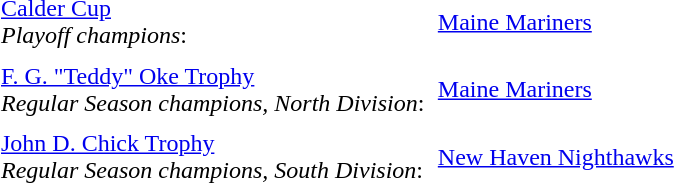<table cellpadding="3" cellspacing="3">
<tr>
<td><a href='#'>Calder Cup</a><br><em>Playoff champions</em>:</td>
<td><a href='#'>Maine Mariners</a></td>
</tr>
<tr>
<td><a href='#'>F. G. "Teddy" Oke Trophy</a><br><em>Regular Season champions, North Division</em>:</td>
<td><a href='#'>Maine Mariners</a></td>
</tr>
<tr>
<td><a href='#'>John D. Chick Trophy</a><br><em>Regular Season champions, South Division</em>:</td>
<td><a href='#'>New Haven Nighthawks</a></td>
</tr>
</table>
